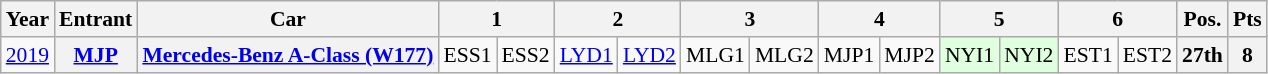<table class="wikitable" border="1" style="text-align:center; font-size:90%;">
<tr>
<th>Year</th>
<th>Entrant</th>
<th>Car</th>
<th colspan=2>1</th>
<th colspan=2>2</th>
<th colspan=2>3</th>
<th colspan=2>4</th>
<th colspan=2>5</th>
<th colspan=2>6</th>
<th>Pos.</th>
<th>Pts</th>
</tr>
<tr>
<td><a href='#'>2019</a></td>
<th><a href='#'>MJP</a></th>
<th><a href='#'>Mercedes-Benz A-Class (W177)</a></th>
<td>ESS1<br></td>
<td>ESS2<br></td>
<td><a href='#'>LYD1</a><br></td>
<td><a href='#'>LYD2</a><br></td>
<td>MLG1<br></td>
<td>MLG2<br></td>
<td>MJP1<br></td>
<td>MJP2<br></td>
<td style="background:#DFFFDF;">NYI1<br></td>
<td style="background:#DFFFDF;">NYI2<br></td>
<td>EST1<br></td>
<td>EST2<br></td>
<th>27th</th>
<th>8</th>
</tr>
</table>
